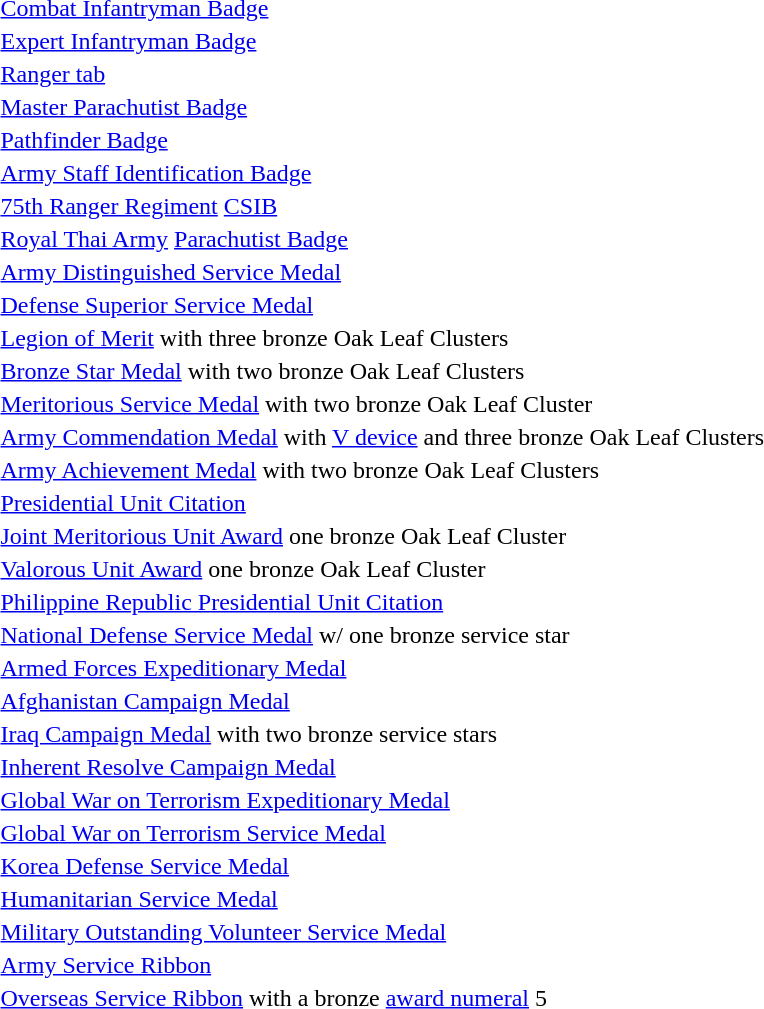<table>
<tr>
<td> <a href='#'>Combat Infantryman Badge</a></td>
</tr>
<tr>
<td> <a href='#'>Expert Infantryman Badge</a></td>
</tr>
<tr>
<td> <a href='#'>Ranger tab</a></td>
</tr>
<tr>
<td> <a href='#'>Master Parachutist Badge</a></td>
</tr>
<tr>
<td> <a href='#'>Pathfinder Badge</a></td>
</tr>
<tr>
<td> <a href='#'>Army Staff Identification Badge</a></td>
</tr>
<tr>
<td> <a href='#'>75th Ranger Regiment</a> <a href='#'>CSIB</a></td>
</tr>
<tr>
<td><a href='#'>Royal Thai Army</a> <a href='#'>Parachutist Badge</a></td>
</tr>
<tr>
<td> <a href='#'>Army Distinguished Service Medal</a></td>
</tr>
<tr>
<td> <a href='#'>Defense Superior Service Medal</a></td>
</tr>
<tr>
<td> <a href='#'>Legion of Merit</a> with three bronze Oak Leaf Clusters</td>
</tr>
<tr>
<td> <a href='#'>Bronze Star Medal</a> with two bronze Oak Leaf Clusters</td>
</tr>
<tr>
<td> <a href='#'>Meritorious Service Medal</a> with two bronze Oak Leaf Cluster</td>
</tr>
<tr>
<td><span></span><span></span><span></span><span></span> <a href='#'>Army Commendation Medal</a> with <a href='#'>V device</a> and three bronze Oak Leaf Clusters</td>
</tr>
<tr>
<td> <a href='#'>Army Achievement Medal</a> with two bronze Oak Leaf Clusters</td>
</tr>
<tr>
<td> <a href='#'>Presidential Unit Citation</a></td>
</tr>
<tr>
<td> <a href='#'>Joint Meritorious Unit Award</a> one bronze Oak Leaf Cluster</td>
</tr>
<tr>
<td><a href='#'>Valorous Unit Award</a> one bronze Oak Leaf Cluster</td>
</tr>
<tr>
<td> <a href='#'>Philippine Republic Presidential Unit Citation</a></td>
</tr>
<tr>
<td> <a href='#'>National Defense Service Medal</a> w/ one bronze service star</td>
</tr>
<tr>
<td> <a href='#'>Armed Forces Expeditionary Medal</a></td>
</tr>
<tr>
<td> <a href='#'>Afghanistan Campaign Medal</a></td>
</tr>
<tr>
<td> <a href='#'>Iraq Campaign Medal</a> with two bronze service stars</td>
</tr>
<tr>
<td> <a href='#'>Inherent Resolve Campaign Medal</a></td>
</tr>
<tr>
<td> <a href='#'>Global War on Terrorism Expeditionary Medal</a></td>
</tr>
<tr>
<td> <a href='#'>Global War on Terrorism Service Medal</a></td>
</tr>
<tr>
<td> <a href='#'>Korea Defense Service Medal</a></td>
</tr>
<tr>
<td> <a href='#'>Humanitarian Service Medal</a></td>
</tr>
<tr>
<td> <a href='#'>Military Outstanding Volunteer Service Medal</a></td>
</tr>
<tr>
<td> <a href='#'>Army Service Ribbon</a></td>
</tr>
<tr>
<td><span></span> <a href='#'>Overseas Service Ribbon</a> with a bronze <a href='#'>award numeral</a> 5</td>
</tr>
</table>
